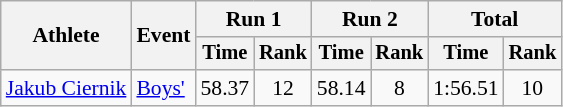<table class="wikitable" style="font-size:90%">
<tr>
<th rowspan="2">Athlete</th>
<th rowspan="2">Event</th>
<th colspan="2">Run 1</th>
<th colspan="2">Run 2</th>
<th colspan="2">Total</th>
</tr>
<tr style="font-size:95%">
<th>Time</th>
<th>Rank</th>
<th>Time</th>
<th>Rank</th>
<th>Time</th>
<th>Rank</th>
</tr>
<tr align=center>
<td align=left><a href='#'>Jakub Ciernik</a></td>
<td align=left><a href='#'>Boys'</a></td>
<td>58.37</td>
<td>12</td>
<td>58.14</td>
<td>8</td>
<td>1:56.51</td>
<td>10</td>
</tr>
</table>
